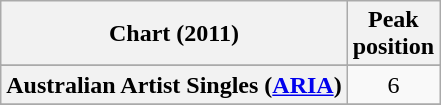<table class="wikitable plainrowheaders sortable" style="text-align:center;">
<tr>
<th scope="col">Chart (2011)</th>
<th scope="col">Peak<br>position</th>
</tr>
<tr>
</tr>
<tr>
<th scope="row">Australian Artist Singles (<a href='#'>ARIA</a>)</th>
<td>6</td>
</tr>
<tr>
</tr>
</table>
